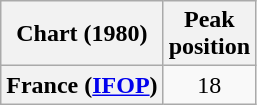<table class="wikitable plainrowheaders">
<tr>
<th scope="col">Chart (1980)</th>
<th scope="col">Peak<br>position</th>
</tr>
<tr>
<th scope="row">France (<a href='#'>IFOP</a>)</th>
<td style="text-align:center;">18</td>
</tr>
</table>
